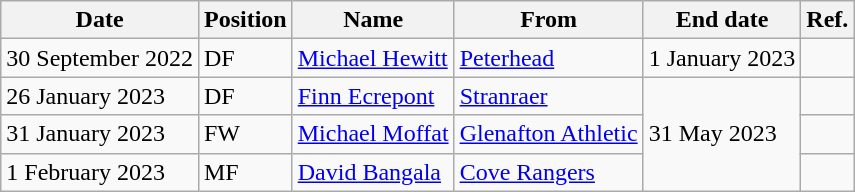<table class="wikitable">
<tr>
<th>Date</th>
<th>Position</th>
<th>Name</th>
<th>From</th>
<th>End date</th>
<th>Ref.</th>
</tr>
<tr>
<td>30 September 2022</td>
<td>DF</td>
<td><a href='#'>Michael Hewitt</a></td>
<td><a href='#'>Peterhead</a></td>
<td>1 January 2023</td>
<td></td>
</tr>
<tr>
<td>26 January 2023</td>
<td>DF</td>
<td><a href='#'>Finn Ecrepont</a></td>
<td><a href='#'>Stranraer</a></td>
<td rowspan="3">31 May 2023</td>
<td></td>
</tr>
<tr>
<td>31 January 2023</td>
<td>FW</td>
<td><a href='#'>Michael Moffat</a></td>
<td><a href='#'>Glenafton Athletic</a></td>
<td></td>
</tr>
<tr>
<td>1 February 2023</td>
<td>MF</td>
<td> <a href='#'>David Bangala</a></td>
<td><a href='#'>Cove Rangers</a></td>
<td></td>
</tr>
</table>
